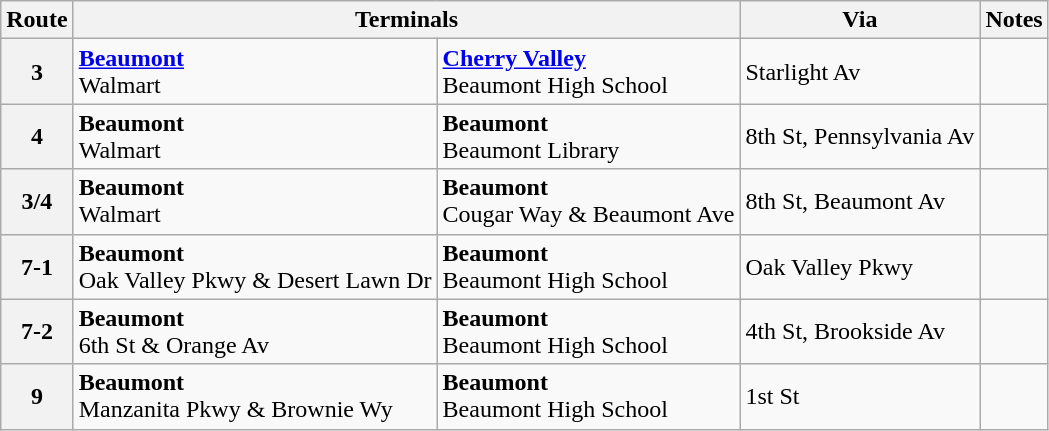<table class="wikitable">
<tr>
<th><strong>Route</strong></th>
<th colspan="2"><strong>Terminals</strong></th>
<th>Via</th>
<th>Notes</th>
</tr>
<tr>
<th>3</th>
<td><strong><a href='#'>Beaumont</a></strong><br>Walmart</td>
<td><a href='#'><strong>Cherry Valley</strong></a><br>Beaumont High School</td>
<td>Starlight Av</td>
<td></td>
</tr>
<tr>
<th>4</th>
<td><strong>Beaumont</strong><br>Walmart</td>
<td><strong>Beaumont</strong><br>Beaumont Library</td>
<td>8th St, Pennsylvania Av</td>
<td></td>
</tr>
<tr>
<th>3/4</th>
<td><strong>Beaumont</strong><br>Walmart</td>
<td><strong>Beaumont</strong><br>Cougar Way & Beaumont Ave</td>
<td>8th St, Beaumont Av</td>
<td></td>
</tr>
<tr>
<th>7-1</th>
<td><strong>Beaumont</strong><br>Oak Valley Pkwy & Desert Lawn Dr</td>
<td><strong>Beaumont</strong><br>Beaumont High School</td>
<td>Oak Valley Pkwy</td>
<td></td>
</tr>
<tr>
<th>7-2</th>
<td><strong>Beaumont</strong><br>6th St & Orange Av</td>
<td><strong>Beaumont</strong><br>Beaumont High School</td>
<td>4th St, Brookside Av</td>
<td></td>
</tr>
<tr>
<th>9</th>
<td><strong>Beaumont</strong><br>Manzanita Pkwy & Brownie Wy</td>
<td><strong>Beaumont</strong><br>Beaumont High School</td>
<td>1st St</td>
<td></td>
</tr>
</table>
